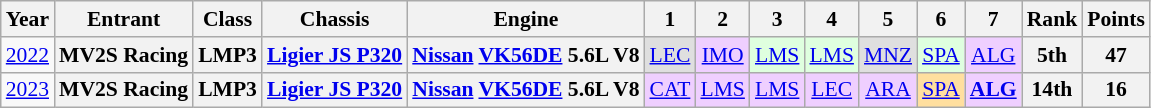<table class="wikitable" style="text-align:center; font-size:90%">
<tr>
<th>Year</th>
<th>Entrant</th>
<th>Class</th>
<th>Chassis</th>
<th>Engine</th>
<th>1</th>
<th>2</th>
<th>3</th>
<th>4</th>
<th>5</th>
<th>6</th>
<th>7</th>
<th>Rank</th>
<th>Points</th>
</tr>
<tr>
<td><a href='#'>2022</a></td>
<th>MV2S Racing</th>
<th>LMP3</th>
<th><a href='#'>Ligier JS P320</a></th>
<th><a href='#'>Nissan</a> <a href='#'>VK56DE</a> 5.6L V8</th>
<td style="background:#dfdfdf;"><a href='#'>LEC</a><br></td>
<td style="background:#efcfff;"><a href='#'>IMO</a><br></td>
<td style="background:#DFFFDF;"><a href='#'>LMS</a><br></td>
<td style="background:#DFFFDF;"><a href='#'>LMS</a><br></td>
<td style="background:#dfdfdf;"><a href='#'>MNZ</a><br></td>
<td style="background:#DFFFDF;"><a href='#'>SPA</a><br></td>
<td style="background:#efcfff;"><a href='#'>ALG</a><br></td>
<th>5th</th>
<th>47</th>
</tr>
<tr>
<td><a href='#'>2023</a></td>
<th>MV2S Racing</th>
<th>LMP3</th>
<th><a href='#'>Ligier JS P320</a></th>
<th><a href='#'>Nissan</a> <a href='#'>VK56DE</a> 5.6L V8</th>
<td style="background:#efcfff;"><a href='#'>CAT</a><br></td>
<td style="background:#efcfff;"><a href='#'>LMS</a><br></td>
<td style="background:#EFCFFF;"><a href='#'>LMS</a><br></td>
<td style="background:#efcfff;"><a href='#'>LEC</a><br></td>
<td style="background:#efcfff;"><a href='#'>ARA</a><br></td>
<td style="background:#ffdf9f;"><a href='#'>SPA</a><br></td>
<td style="background:#efcfff;"><strong><a href='#'>ALG</a></strong><br></td>
<th>14th</th>
<th>16</th>
</tr>
</table>
